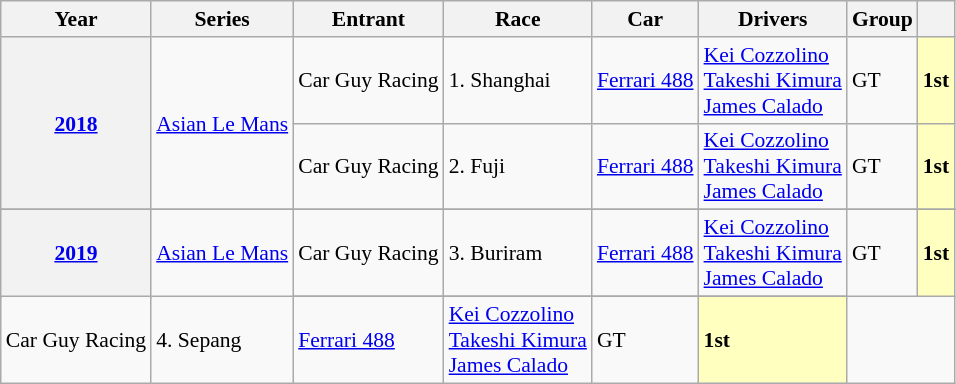<table class="wikitable" style="font-size:90%">
<tr>
<th>Year</th>
<th>Series</th>
<th>Entrant</th>
<th>Race</th>
<th>Car</th>
<th>Drivers</th>
<th>Group</th>
<th></th>
</tr>
<tr align="left">
<th rowspan="2"><a href='#'>2018</a></th>
<td rowspan="2" align="left"><a href='#'>Asian Le Mans</a></td>
<td> Car Guy Racing</td>
<td>1. Shanghai</td>
<td align="left"><a href='#'>Ferrari 488</a></td>
<td align="left"> <a href='#'>Kei Cozzolino</a><br> <a href='#'>Takeshi Kimura</a><br> <a href='#'>James Calado</a></td>
<td>GT</td>
<td style="background:#FFFFBF;"><strong>1st</strong></td>
</tr>
<tr align="left">
<td> Car Guy Racing</td>
<td>2. Fuji</td>
<td align="left"><a href='#'>Ferrari 488</a></td>
<td align="left"> <a href='#'>Kei Cozzolino</a><br> <a href='#'>Takeshi Kimura</a><br> <a href='#'>James Calado</a></td>
<td>GT</td>
<td style="background:#FFFFBF;"><strong>1st</strong></td>
</tr>
<tr>
</tr>
<tr align="left">
<th rowspan="2"><a href='#'>2019</a></th>
<td rowspan="2" align="left"><a href='#'>Asian Le Mans</a></td>
<td> Car Guy Racing</td>
<td>3. Buriram</td>
<td align="left"><a href='#'>Ferrari 488</a></td>
<td align="left"> <a href='#'>Kei Cozzolino</a><br> <a href='#'>Takeshi Kimura</a><br> <a href='#'>James Calado</a></td>
<td>GT</td>
<td style="background:#FFFFBF;"><strong>1st</strong></td>
</tr>
<tr>
</tr>
<tr align="left">
<td> Car Guy Racing</td>
<td>4. Sepang</td>
<td align="left"><a href='#'>Ferrari 488</a></td>
<td align="left"> <a href='#'>Kei Cozzolino</a><br> <a href='#'>Takeshi Kimura</a><br> <a href='#'>James Calado</a></td>
<td>GT</td>
<td style="background:#FFFFBF;"><strong>1st</strong></td>
</tr>
</table>
